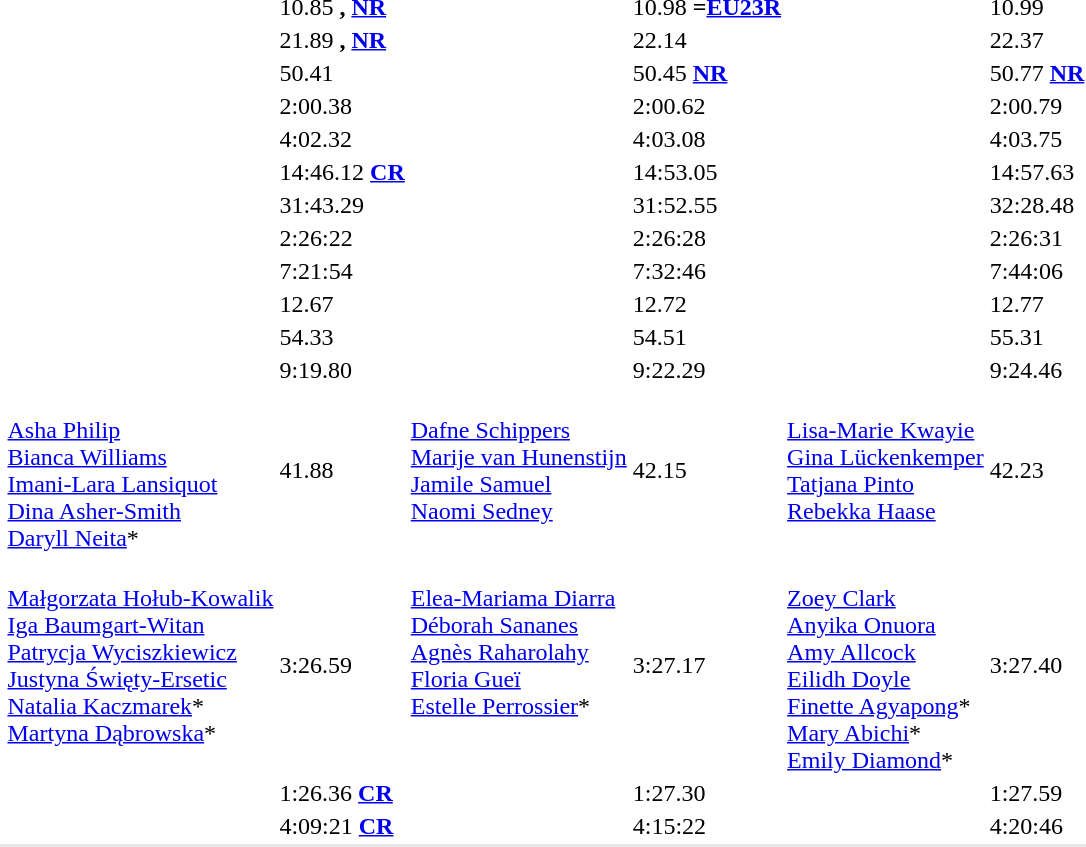<table>
<tr>
<td></td>
<td></td>
<td>10.85 <strong>, <a href='#'>NR</a></strong></td>
<td></td>
<td>10.98 <strong>=<a href='#'>EU23R</a></strong></td>
<td></td>
<td>10.99 <strong></strong></td>
</tr>
<tr>
<td></td>
<td></td>
<td>21.89 <strong>, <a href='#'>NR</a></strong></td>
<td></td>
<td>22.14 <strong></strong></td>
<td></td>
<td>22.37 <strong></strong></td>
</tr>
<tr>
<td></td>
<td></td>
<td>50.41 <strong></strong></td>
<td></td>
<td>50.45 <strong><a href='#'>NR</a></strong></td>
<td></td>
<td>50.77 <strong><a href='#'>NR</a></strong></td>
</tr>
<tr>
<td></td>
<td></td>
<td>2:00.38</td>
<td></td>
<td>2:00.62</td>
<td></td>
<td>2:00.79</td>
</tr>
<tr>
<td></td>
<td></td>
<td>4:02.32</td>
<td></td>
<td>4:03.08</td>
<td></td>
<td>4:03.75</td>
</tr>
<tr>
<td></td>
<td></td>
<td>14:46.12 <strong><a href='#'>CR</a></strong></td>
<td></td>
<td>14:53.05</td>
<td></td>
<td>14:57.63</td>
</tr>
<tr>
<td></td>
<td></td>
<td>31:43.29</td>
<td></td>
<td>31:52.55</td>
<td></td>
<td>32:28.48</td>
</tr>
<tr>
<td rowspan=2></td>
<td></td>
<td>2:26:22</td>
<td></td>
<td>2:26:28</td>
<td></td>
<td>2:26:31</td>
</tr>
<tr>
<td></td>
<td>7:21:54</td>
<td></td>
<td>7:32:46</td>
<td></td>
<td>7:44:06</td>
</tr>
<tr>
<td></td>
<td></td>
<td>12.67</td>
<td></td>
<td>12.72</td>
<td></td>
<td>12.77 <strong></strong></td>
</tr>
<tr>
<td></td>
<td></td>
<td>54.33</td>
<td></td>
<td>54.51</td>
<td></td>
<td>55.31</td>
</tr>
<tr>
<td></td>
<td></td>
<td>9:19.80</td>
<td></td>
<td>9:22.29</td>
<td></td>
<td>9:24.46</td>
</tr>
<tr>
<td></td>
<td valign=top><br><a href='#'>Asha Philip</a><br><a href='#'>Bianca Williams</a><br><a href='#'>Imani-Lara Lansiquot</a><br><a href='#'>Dina Asher-Smith</a><br><a href='#'>Daryll Neita</a>*</td>
<td>41.88</td>
<td valign=top><br><a href='#'>Dafne Schippers</a><br><a href='#'>Marije van Hunenstijn</a><br><a href='#'>Jamile Samuel</a><br><a href='#'>Naomi Sedney</a></td>
<td>42.15</td>
<td valign=top><br><a href='#'>Lisa-Marie Kwayie</a><br><a href='#'>Gina Lückenkemper</a><br><a href='#'>Tatjana Pinto</a><br><a href='#'>Rebekka Haase</a></td>
<td>42.23</td>
</tr>
<tr>
<td></td>
<td valign=top><br><a href='#'>Małgorzata Hołub-Kowalik</a><br><a href='#'>Iga Baumgart-Witan</a><br><a href='#'>Patrycja Wyciszkiewicz</a><br><a href='#'>Justyna Święty-Ersetic</a><br><a href='#'>Natalia Kaczmarek</a>*<br><a href='#'>Martyna Dąbrowska</a>*</td>
<td>3:26.59</td>
<td valign=top><br><a href='#'>Elea-Mariama Diarra</a><br><a href='#'>Déborah Sananes</a><br><a href='#'>Agnès Raharolahy</a><br><a href='#'>Floria Gueï</a><br><a href='#'>Estelle Perrossier</a>*</td>
<td>3:27.17</td>
<td valign=top><br><a href='#'>Zoey Clark</a><br><a href='#'>Anyika Onuora</a><br><a href='#'>Amy Allcock</a><br><a href='#'>Eilidh Doyle</a><br><a href='#'>Finette Agyapong</a>*<br><a href='#'>Mary Abichi</a>*<br><a href='#'>Emily Diamond</a>*</td>
<td>3:27.40</td>
</tr>
<tr>
<td></td>
<td></td>
<td>1:26.36 <strong><a href='#'>CR</a></strong></td>
<td></td>
<td>1:27.30</td>
<td></td>
<td>1:27.59</td>
</tr>
<tr>
<td></td>
<td></td>
<td>4:09:21 <strong><a href='#'>CR</a></strong></td>
<td></td>
<td>4:15:22</td>
<td></td>
<td>4:20:46 <strong></strong></td>
</tr>
<tr bgcolor=e8e8e8>
<td colspan=7></td>
</tr>
</table>
